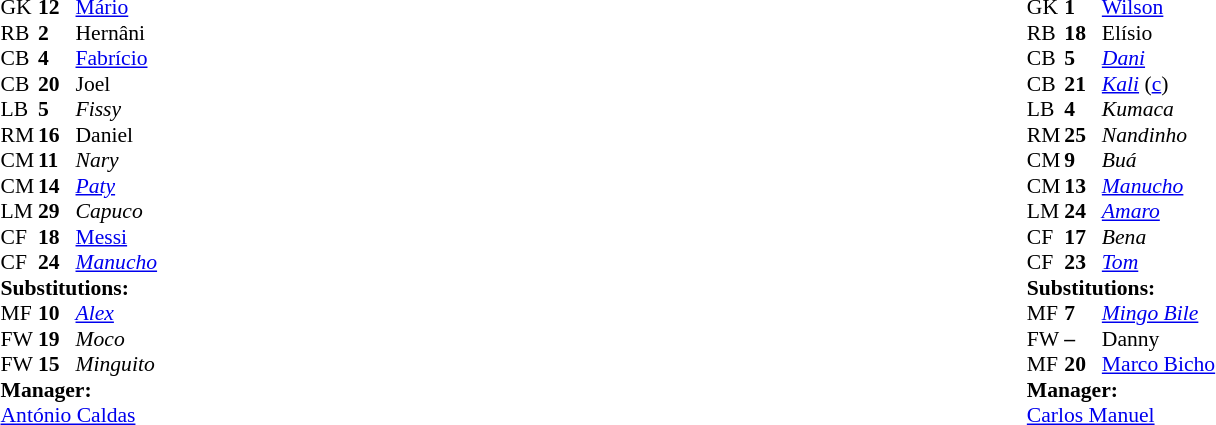<table width="100%">
<tr>
<td valign="top" width="40%"><br><table style="font-size:90%;" cellspacing="0" cellpadding="0" align="center">
<tr>
<th width=25></th>
<th width=25></th>
</tr>
<tr>
<td>GK</td>
<td><strong>12</strong></td>
<td> <a href='#'>Mário</a></td>
</tr>
<tr>
<td>RB</td>
<td><strong>2</strong></td>
<td> Hernâni</td>
</tr>
<tr>
<td>CB</td>
<td><strong>4</strong></td>
<td> <a href='#'>Fabrício</a></td>
<td></td>
</tr>
<tr>
<td>CB</td>
<td><strong>20</strong></td>
<td> Joel</td>
</tr>
<tr>
<td>LB</td>
<td><strong>5</strong></td>
<td> <em>Fissy</em></td>
</tr>
<tr>
<td>RM</td>
<td><strong>16</strong></td>
<td> Daniel</td>
</tr>
<tr>
<td>CM</td>
<td><strong>11</strong></td>
<td> <em>Nary</em></td>
</tr>
<tr>
<td>CM</td>
<td><strong>14</strong></td>
<td> <a href='#'><em>Paty</em></a></td>
</tr>
<tr>
<td>LM</td>
<td><strong>29</strong></td>
<td> <em>Capuco</em></td>
<td></td>
<td></td>
</tr>
<tr>
<td>CF</td>
<td><strong>18</strong></td>
<td> <a href='#'>Messi</a></td>
<td></td>
<td></td>
</tr>
<tr>
<td>CF</td>
<td><strong>24</strong></td>
<td> <a href='#'><em>Manucho</em></a></td>
<td></td>
<td></td>
</tr>
<tr>
<td colspan=3><strong>Substitutions:</strong></td>
</tr>
<tr>
<td>MF</td>
<td><strong>10</strong></td>
<td> <a href='#'><em>Alex</em></a></td>
<td></td>
<td></td>
</tr>
<tr>
<td>FW</td>
<td><strong>19</strong></td>
<td> <em>Moco</em></td>
<td></td>
<td></td>
</tr>
<tr>
<td>FW</td>
<td><strong>15</strong></td>
<td> <em>Minguito</em></td>
<td></td>
<td></td>
</tr>
<tr>
<td colspan=3><strong>Manager:</strong></td>
</tr>
<tr>
<td colspan=3> <a href='#'>António Caldas</a></td>
</tr>
</table>
</td>
<td valign="top"></td>
<td valign="top" width="50%"><br><table style="font-size:90%;" cellspacing="0" cellpadding="0" align="center">
<tr>
<th width=25></th>
<th width=25></th>
</tr>
<tr>
<td>GK</td>
<td><strong>1</strong></td>
<td> <a href='#'>Wilson</a></td>
</tr>
<tr>
<td>RB</td>
<td><strong>18</strong></td>
<td> Elísio</td>
<td></td>
<td></td>
</tr>
<tr>
<td>CB</td>
<td><strong>5</strong></td>
<td> <a href='#'><em>Dani</em></a></td>
</tr>
<tr>
<td>CB</td>
<td><strong>21</strong></td>
<td> <a href='#'><em>Kali</em></a> (<a href='#'>c</a>)</td>
</tr>
<tr>
<td>LB</td>
<td><strong>4</strong></td>
<td> <em>Kumaca</em></td>
<td></td>
</tr>
<tr>
<td>RM</td>
<td><strong>25</strong></td>
<td> <em>Nandinho</em></td>
<td></td>
<td></td>
</tr>
<tr>
<td>CM</td>
<td><strong>9</strong></td>
<td> <em>Buá</em></td>
<td></td>
<td></td>
</tr>
<tr>
<td>CM</td>
<td><strong>13</strong></td>
<td> <a href='#'><em>Manucho</em></a></td>
</tr>
<tr>
<td>LM</td>
<td><strong>24</strong></td>
<td> <a href='#'><em>Amaro</em></a></td>
<td></td>
</tr>
<tr>
<td>CF</td>
<td><strong>17</strong></td>
<td> <em>Bena</em></td>
</tr>
<tr>
<td>CF</td>
<td><strong>23</strong></td>
<td> <a href='#'><em>Tom</em></a></td>
</tr>
<tr>
<td colspan=3><strong>Substitutions:</strong></td>
</tr>
<tr>
<td>MF</td>
<td><strong>7</strong></td>
<td> <em><a href='#'>Mingo Bile</a></em></td>
<td></td>
<td></td>
</tr>
<tr>
<td>FW</td>
<td><strong>–</strong></td>
<td> Danny</td>
<td></td>
<td></td>
</tr>
<tr>
<td>MF</td>
<td><strong>20</strong></td>
<td> <a href='#'>Marco Bicho</a></td>
<td></td>
<td></td>
</tr>
<tr>
<td colspan=3><strong>Manager:</strong></td>
</tr>
<tr>
<td colspan=3> <a href='#'>Carlos Manuel</a></td>
</tr>
</table>
</td>
</tr>
</table>
